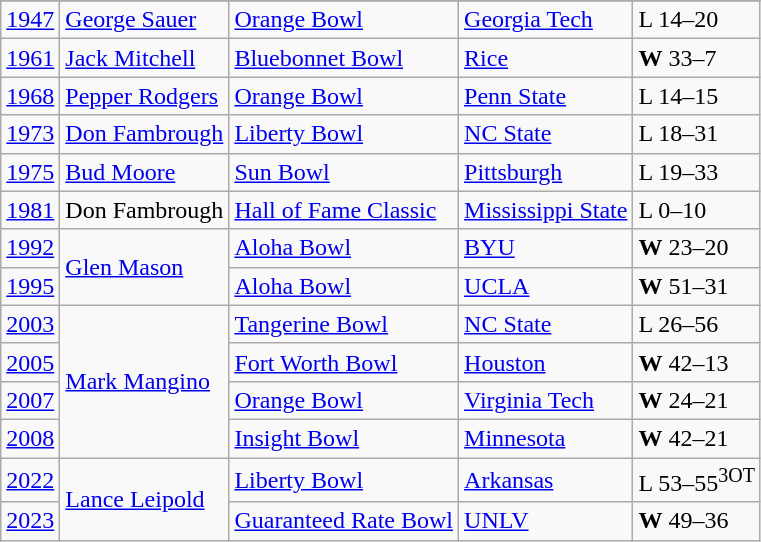<table class="wikitable">
<tr>
</tr>
<tr>
<td><a href='#'>1947</a></td>
<td><a href='#'>George Sauer</a></td>
<td><a href='#'>Orange Bowl</a></td>
<td><a href='#'>Georgia Tech</a></td>
<td>L 14–20</td>
</tr>
<tr>
<td><a href='#'>1961</a></td>
<td><a href='#'>Jack Mitchell</a></td>
<td><a href='#'>Bluebonnet Bowl</a></td>
<td><a href='#'>Rice</a></td>
<td><strong>W</strong> 33–7</td>
</tr>
<tr>
<td><a href='#'>1968</a></td>
<td><a href='#'>Pepper Rodgers</a></td>
<td><a href='#'>Orange Bowl</a></td>
<td><a href='#'>Penn State</a></td>
<td>L 14–15</td>
</tr>
<tr>
<td><a href='#'>1973</a></td>
<td><a href='#'>Don Fambrough</a></td>
<td><a href='#'>Liberty Bowl</a></td>
<td><a href='#'>NC State</a></td>
<td>L 18–31</td>
</tr>
<tr>
<td><a href='#'>1975</a></td>
<td><a href='#'>Bud Moore</a></td>
<td><a href='#'>Sun Bowl</a></td>
<td><a href='#'>Pittsburgh</a></td>
<td>L 19–33</td>
</tr>
<tr>
<td><a href='#'>1981</a></td>
<td>Don Fambrough</td>
<td><a href='#'>Hall of Fame Classic</a></td>
<td><a href='#'>Mississippi State</a></td>
<td>L 0–10</td>
</tr>
<tr>
<td><a href='#'>1992</a></td>
<td rowspan="2"><a href='#'>Glen Mason</a></td>
<td><a href='#'>Aloha Bowl</a></td>
<td><a href='#'>BYU</a></td>
<td><strong>W</strong> 23–20</td>
</tr>
<tr>
<td><a href='#'>1995</a></td>
<td><a href='#'>Aloha Bowl</a></td>
<td><a href='#'>UCLA</a></td>
<td><strong>W</strong> 51–31</td>
</tr>
<tr>
<td><a href='#'>2003</a></td>
<td rowspan="4"><a href='#'>Mark Mangino</a></td>
<td><a href='#'>Tangerine Bowl</a></td>
<td><a href='#'>NC State</a></td>
<td>L 26–56</td>
</tr>
<tr>
<td><a href='#'>2005</a></td>
<td><a href='#'>Fort Worth Bowl</a></td>
<td><a href='#'>Houston</a></td>
<td><strong>W</strong> 42–13</td>
</tr>
<tr>
<td><a href='#'>2007</a></td>
<td><a href='#'>Orange Bowl</a></td>
<td><a href='#'>Virginia Tech</a></td>
<td><strong>W</strong> 24–21</td>
</tr>
<tr>
<td><a href='#'>2008</a></td>
<td><a href='#'>Insight Bowl</a></td>
<td><a href='#'>Minnesota</a></td>
<td><strong>W</strong> 42–21</td>
</tr>
<tr>
<td><a href='#'>2022</a></td>
<td rowspan="2"><a href='#'>Lance Leipold</a></td>
<td><a href='#'>Liberty Bowl</a></td>
<td><a href='#'>Arkansas</a></td>
<td>L 53–55<sup>3OT</sup></td>
</tr>
<tr>
<td><a href='#'>2023</a></td>
<td><a href='#'>Guaranteed Rate Bowl</a></td>
<td><a href='#'>UNLV</a></td>
<td><strong>W</strong> 49–36</td>
</tr>
</table>
